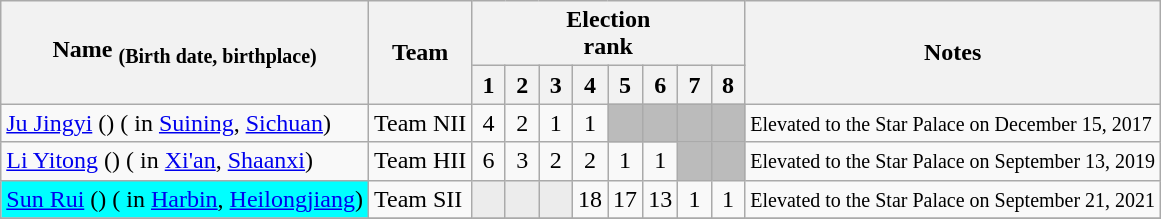<table class="wikitable" style="text-align:center;">
<tr>
<th rowspan="2">Name <sub>(Birth date, birthplace)</sub></th>
<th rowspan="2">Team</th>
<th colspan="8">Election<br>rank</th>
<th rowspan="2">Notes</th>
</tr>
<tr>
<th style="width:15px;">1</th>
<th style="width:15px;">2</th>
<th style="width:15px;">3</th>
<th style="width:15px;">4</th>
<th style="width:15px;">5</th>
<th style="width:15px;">6</th>
<th style="width:15px;">7</th>
<th style="width:15px;">8</th>
</tr>
<tr>
<td style="text-align:left;"><a href='#'>Ju Jingyi</a> () ( in <a href='#'>Suining</a>, <a href='#'>Sichuan</a>)</td>
<td style="text-align:left;">Team NII</td>
<td>4</td>
<td>2</td>
<td>1</td>
<td>1</td>
<td style="background:#bbb;"> </td>
<td style="background:#bbb;"> </td>
<td style="background:#bbb;"> </td>
<td style="background:#bbb;"> </td>
<td style="text-align:left;"><small>Elevated to the Star Palace on December 15, 2017<br></small></td>
</tr>
<tr>
<td style="text-align:left;" data-sort-value="Li, Yitong"><a href='#'>Li Yitong</a> () ( in <a href='#'>Xi'an</a>, <a href='#'>Shaanxi</a>)</td>
<td style="text-align:left;">Team HII</td>
<td>6</td>
<td>3</td>
<td>2</td>
<td>2</td>
<td>1</td>
<td>1</td>
<td style="background:#bbb;"> </td>
<td style="background:#bbb;"> </td>
<td style="text-align:left;"><small>Elevated to the Star Palace on September 13, 2019<br></small></td>
</tr>
<tr>
<td style="text-align:left;background:aqua" data-sort-value="Sun, Rui"><a href='#'>Sun Rui</a> () ( in <a href='#'>Harbin</a>, <a href='#'>Heilongjiang</a>)</td>
<td style="text-align:left;">Team SII</td>
<td style="background:#ececec; color:gray;"></td>
<td style="background:#ececec; color:gray;"></td>
<td style="background:#ececec; color:gray;"></td>
<td>18</td>
<td>17</td>
<td>13</td>
<td>1</td>
<td>1</td>
<td style="text-align:left;"><small>Elevated to the Star Palace on September 21, 2021<br></small></td>
</tr>
<tr>
</tr>
</table>
